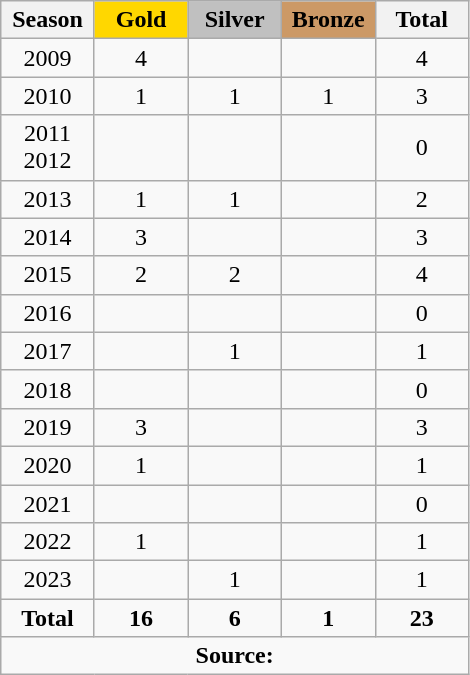<table class="wikitable" style="text-align:center;">
<tr>
<th width = "55">Season</th>
<th width = "55" style="background: gold;">Gold</th>
<th width = "55" style="background: silver;">Silver</th>
<th width = "55" style="background: #cc9966;">Bronze</th>
<th width = "55">Total</th>
</tr>
<tr>
<td>2009</td>
<td>4</td>
<td></td>
<td></td>
<td>4</td>
</tr>
<tr>
<td>2010</td>
<td>1</td>
<td>1</td>
<td>1</td>
<td>3</td>
</tr>
<tr>
<td>2011<br> 2012</td>
<td></td>
<td></td>
<td></td>
<td>0</td>
</tr>
<tr>
<td>2013</td>
<td>1</td>
<td>1</td>
<td></td>
<td>2</td>
</tr>
<tr>
<td>2014</td>
<td>3</td>
<td></td>
<td></td>
<td>3</td>
</tr>
<tr>
<td>2015</td>
<td>2</td>
<td>2</td>
<td></td>
<td>4</td>
</tr>
<tr>
<td>2016</td>
<td></td>
<td></td>
<td></td>
<td>0</td>
</tr>
<tr>
<td>2017</td>
<td></td>
<td>1</td>
<td></td>
<td>1</td>
</tr>
<tr>
<td>2018</td>
<td></td>
<td></td>
<td></td>
<td>0</td>
</tr>
<tr>
<td>2019</td>
<td>3</td>
<td></td>
<td></td>
<td>3</td>
</tr>
<tr>
<td>2020</td>
<td>1</td>
<td></td>
<td></td>
<td>1</td>
</tr>
<tr>
<td>2021</td>
<td></td>
<td></td>
<td></td>
<td>0</td>
</tr>
<tr>
<td>2022</td>
<td>1</td>
<td></td>
<td></td>
<td>1</td>
</tr>
<tr>
<td>2023</td>
<td></td>
<td>1</td>
<td></td>
<td>1</td>
</tr>
<tr>
<td><strong>Total</strong></td>
<td><strong>16</strong></td>
<td><strong>6</strong></td>
<td><strong>1</strong></td>
<td><strong>23</strong></td>
</tr>
<tr>
<td colspan="5" style="text-align: center;"><strong>Source:</strong></td>
</tr>
</table>
